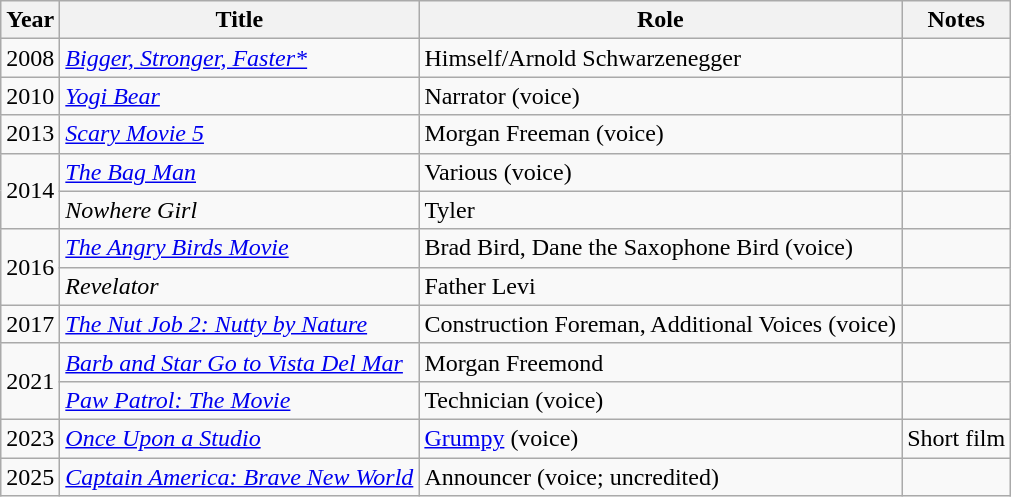<table class="wikitable sortable">
<tr>
<th>Year</th>
<th>Title</th>
<th>Role</th>
<th class="unsortable">Notes</th>
</tr>
<tr>
<td>2008</td>
<td><em><a href='#'>Bigger, Stronger, Faster*</a></em></td>
<td>Himself/Arnold Schwarzenegger</td>
<td></td>
</tr>
<tr>
<td>2010</td>
<td><em><a href='#'>Yogi Bear</a></em></td>
<td>Narrator (voice)</td>
<td></td>
</tr>
<tr>
<td>2013</td>
<td><em><a href='#'>Scary Movie 5</a></em></td>
<td>Morgan Freeman (voice)</td>
<td></td>
</tr>
<tr>
<td rowspan="2">2014</td>
<td><em><a href='#'>The Bag Man</a></em></td>
<td>Various (voice)</td>
<td></td>
</tr>
<tr>
<td><em>Nowhere Girl</em></td>
<td>Tyler</td>
<td></td>
</tr>
<tr>
<td rowspan="2">2016</td>
<td><em><a href='#'>The Angry Birds Movie</a></em></td>
<td>Brad Bird, Dane the Saxophone Bird (voice)</td>
<td></td>
</tr>
<tr>
<td><em>Revelator</em></td>
<td>Father Levi</td>
<td></td>
</tr>
<tr>
<td>2017</td>
<td><em><a href='#'>The Nut Job 2: Nutty by Nature</a></em></td>
<td>Construction Foreman, Additional Voices (voice)</td>
<td></td>
</tr>
<tr>
<td rowspan="2">2021</td>
<td><em><a href='#'>Barb and Star Go to Vista Del Mar</a></em></td>
<td>Morgan Freemond</td>
<td></td>
</tr>
<tr>
<td><em><a href='#'>Paw Patrol: The Movie</a></em></td>
<td>Technician (voice)</td>
<td></td>
</tr>
<tr>
<td>2023</td>
<td><em><a href='#'>Once Upon a Studio</a></em></td>
<td><a href='#'>Grumpy</a> (voice)</td>
<td>Short film</td>
</tr>
<tr>
<td>2025</td>
<td><em><a href='#'>Captain America: Brave New World</a></em></td>
<td>Announcer (voice; uncredited)</td>
<td></td>
</tr>
</table>
